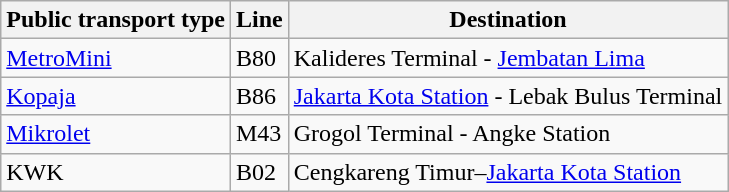<table class="wikitable">
<tr>
<th>Public transport type</th>
<th>Line</th>
<th>Destination</th>
</tr>
<tr>
<td><a href='#'>MetroMini</a></td>
<td>B80</td>
<td>Kalideres Terminal - <a href='#'>Jembatan Lima</a></td>
</tr>
<tr>
<td><a href='#'>Kopaja</a></td>
<td>B86</td>
<td><a href='#'>Jakarta Kota Station</a> - Lebak Bulus Terminal</td>
</tr>
<tr>
<td><a href='#'>Mikrolet</a></td>
<td>M43</td>
<td>Grogol Terminal - Angke Station</td>
</tr>
<tr>
<td>KWK</td>
<td>B02</td>
<td>Cengkareng Timur–<a href='#'>Jakarta Kota Station</a></td>
</tr>
</table>
